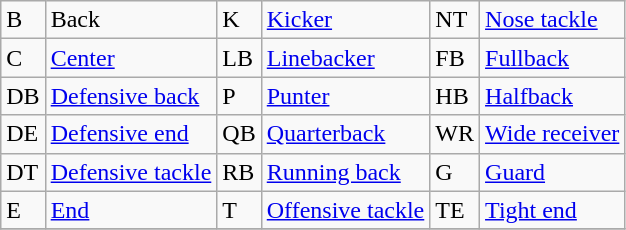<table class="wikitable">
<tr>
<td>B</td>
<td>Back</td>
<td>K</td>
<td><a href='#'>Kicker</a></td>
<td>NT</td>
<td><a href='#'>Nose tackle</a></td>
</tr>
<tr>
<td>C</td>
<td><a href='#'>Center</a></td>
<td>LB</td>
<td><a href='#'>Linebacker</a></td>
<td>FB</td>
<td><a href='#'>Fullback</a></td>
</tr>
<tr>
<td>DB</td>
<td><a href='#'>Defensive back</a></td>
<td>P</td>
<td><a href='#'>Punter</a></td>
<td>HB</td>
<td><a href='#'>Halfback</a></td>
</tr>
<tr>
<td>DE</td>
<td><a href='#'>Defensive end</a></td>
<td>QB</td>
<td><a href='#'>Quarterback</a></td>
<td>WR</td>
<td><a href='#'>Wide receiver</a></td>
</tr>
<tr>
<td>DT</td>
<td><a href='#'>Defensive tackle</a></td>
<td>RB</td>
<td><a href='#'>Running back</a></td>
<td>G</td>
<td><a href='#'>Guard</a></td>
</tr>
<tr>
<td>E</td>
<td><a href='#'>End</a></td>
<td>T</td>
<td><a href='#'>Offensive tackle</a></td>
<td>TE</td>
<td><a href='#'>Tight end</a></td>
</tr>
<tr>
</tr>
</table>
